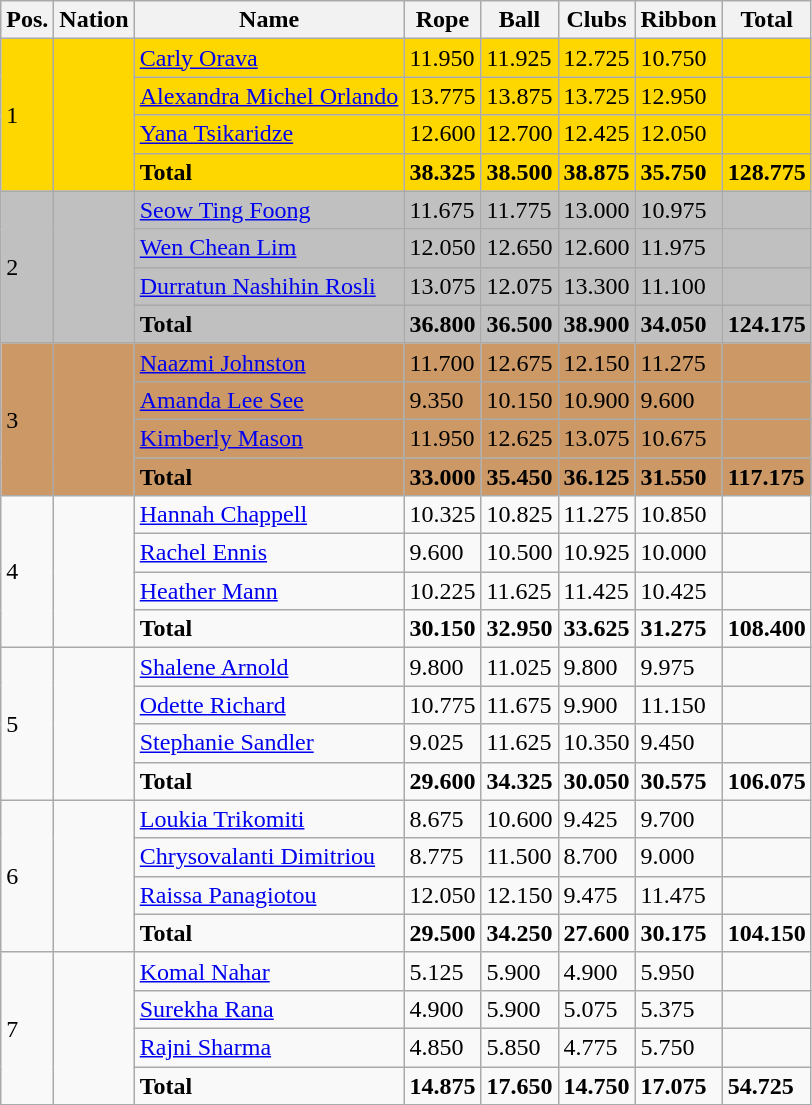<table class="wikitable">
<tr>
<th>Pos.</th>
<th>Nation</th>
<th>Name</th>
<th>Rope</th>
<th>Ball</th>
<th>Clubs</th>
<th>Ribbon</th>
<th>Total</th>
</tr>
<tr bgcolor="gold">
<td rowspan="4">1</td>
<td rowspan="4"></td>
<td><a href='#'>Carly Orava</a></td>
<td>11.950</td>
<td>11.925</td>
<td>12.725</td>
<td>10.750</td>
<td></td>
</tr>
<tr bgcolor="gold">
<td><a href='#'>Alexandra Michel Orlando</a></td>
<td>13.775</td>
<td>13.875</td>
<td>13.725</td>
<td>12.950</td>
<td></td>
</tr>
<tr bgcolor="gold">
<td><a href='#'>Yana Tsikaridze</a></td>
<td>12.600</td>
<td>12.700</td>
<td>12.425</td>
<td>12.050</td>
<td></td>
</tr>
<tr bgcolor="gold">
<td><strong>Total</strong></td>
<td><strong>38.325</strong></td>
<td><strong>38.500</strong></td>
<td><strong>38.875</strong></td>
<td><strong>35.750</strong></td>
<td><strong>128.775</strong></td>
</tr>
<tr bgcolor="silver">
<td rowspan="4">2</td>
<td rowspan="4"></td>
<td><a href='#'>Seow Ting Foong</a></td>
<td>11.675</td>
<td>11.775</td>
<td>13.000</td>
<td>10.975</td>
<td></td>
</tr>
<tr bgcolor="silver">
<td><a href='#'>Wen Chean Lim</a></td>
<td>12.050</td>
<td>12.650</td>
<td>12.600</td>
<td>11.975</td>
<td></td>
</tr>
<tr bgcolor="silver">
<td><a href='#'>Durratun Nashihin Rosli</a></td>
<td>13.075</td>
<td>12.075</td>
<td>13.300</td>
<td>11.100</td>
<td></td>
</tr>
<tr bgcolor="silver">
<td><strong>Total</strong></td>
<td><strong>36.800</strong></td>
<td><strong>36.500</strong></td>
<td><strong>38.900</strong></td>
<td><strong>34.050</strong></td>
<td><strong>124.175</strong></td>
</tr>
<tr bgcolor="cc9966">
<td rowspan="4">3</td>
<td rowspan="4"></td>
<td><a href='#'>Naazmi Johnston</a></td>
<td>11.700</td>
<td>12.675</td>
<td>12.150</td>
<td>11.275</td>
<td></td>
</tr>
<tr bgcolor="cc9966">
<td><a href='#'>Amanda Lee See</a></td>
<td>9.350</td>
<td>10.150</td>
<td>10.900</td>
<td>9.600</td>
<td></td>
</tr>
<tr bgcolor="cc9966">
<td><a href='#'>Kimberly Mason</a></td>
<td>11.950</td>
<td>12.625</td>
<td>13.075</td>
<td>10.675</td>
<td></td>
</tr>
<tr bgcolor="cc9966">
<td><strong>Total</strong></td>
<td><strong>33.000</strong></td>
<td><strong>35.450</strong></td>
<td><strong>36.125</strong></td>
<td><strong>31.550</strong></td>
<td><strong>117.175</strong></td>
</tr>
<tr>
<td rowspan="4">4</td>
<td rowspan="4"></td>
<td><a href='#'>Hannah Chappell</a></td>
<td>10.325</td>
<td>10.825</td>
<td>11.275</td>
<td>10.850</td>
<td></td>
</tr>
<tr>
<td><a href='#'>Rachel Ennis</a></td>
<td>9.600</td>
<td>10.500</td>
<td>10.925</td>
<td>10.000</td>
<td></td>
</tr>
<tr>
<td><a href='#'>Heather Mann</a></td>
<td>10.225</td>
<td>11.625</td>
<td>11.425</td>
<td>10.425</td>
<td></td>
</tr>
<tr>
<td><strong>Total</strong></td>
<td><strong>30.150</strong></td>
<td><strong>32.950</strong></td>
<td><strong>33.625</strong></td>
<td><strong>31.275</strong></td>
<td><strong>108.400</strong></td>
</tr>
<tr>
<td rowspan="4">5</td>
<td rowspan="4"></td>
<td><a href='#'>Shalene Arnold</a></td>
<td>9.800</td>
<td>11.025</td>
<td>9.800</td>
<td>9.975</td>
<td></td>
</tr>
<tr>
<td><a href='#'>Odette Richard</a></td>
<td>10.775</td>
<td>11.675</td>
<td>9.900</td>
<td>11.150</td>
<td></td>
</tr>
<tr>
<td><a href='#'>Stephanie Sandler</a></td>
<td>9.025</td>
<td>11.625</td>
<td>10.350</td>
<td>9.450</td>
<td></td>
</tr>
<tr>
<td><strong>Total</strong></td>
<td><strong>29.600</strong></td>
<td><strong>34.325</strong></td>
<td><strong>30.050</strong></td>
<td><strong>30.575</strong></td>
<td><strong>106.075</strong></td>
</tr>
<tr>
<td rowspan="4">6</td>
<td rowspan="4"></td>
<td><a href='#'>Loukia Trikomiti</a></td>
<td>8.675</td>
<td>10.600</td>
<td>9.425</td>
<td>9.700</td>
<td></td>
</tr>
<tr>
<td><a href='#'>Chrysovalanti Dimitriou</a></td>
<td>8.775</td>
<td>11.500</td>
<td>8.700</td>
<td>9.000</td>
<td></td>
</tr>
<tr>
<td><a href='#'>Raissa Panagiotou</a></td>
<td>12.050</td>
<td>12.150</td>
<td>9.475</td>
<td>11.475</td>
<td></td>
</tr>
<tr>
<td><strong>Total</strong></td>
<td><strong>29.500</strong></td>
<td><strong>34.250</strong></td>
<td><strong>27.600</strong></td>
<td><strong>30.175</strong></td>
<td><strong>104.150</strong></td>
</tr>
<tr>
<td rowspan="4">7</td>
<td rowspan="4"></td>
<td><a href='#'>Komal Nahar</a></td>
<td>5.125</td>
<td>5.900</td>
<td>4.900</td>
<td>5.950</td>
<td></td>
</tr>
<tr>
<td><a href='#'>Surekha Rana</a></td>
<td>4.900</td>
<td>5.900</td>
<td>5.075</td>
<td>5.375</td>
<td></td>
</tr>
<tr>
<td><a href='#'>Rajni Sharma</a></td>
<td>4.850</td>
<td>5.850</td>
<td>4.775</td>
<td>5.750</td>
<td></td>
</tr>
<tr>
<td><strong>Total</strong></td>
<td><strong>14.875</strong></td>
<td><strong>17.650</strong></td>
<td><strong>14.750</strong></td>
<td><strong>17.075</strong></td>
<td><strong>54.725</strong></td>
</tr>
</table>
